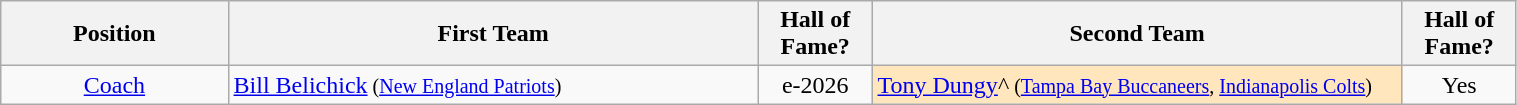<table class="wikitable" style="width:80%;">
<tr>
<th style="width:15%;">Position</th>
<th style="width:35%;">First Team</th>
<th style="width:7.5%;">Hall of Fame?</th>
<th style="width:35%;">Second Team</th>
<th style="width:7.5%;">Hall of Fame?</th>
</tr>
<tr>
<td align=center><a href='#'>Coach</a></td>
<td> <a href='#'>Bill Belichick</a><small>  (<a href='#'>New England Patriots</a>)</small></td>
<td align=center>e-2026</td>
<td style="background-color:#FFE6BD"> <a href='#'>Tony Dungy</a>^<small> (<a href='#'>Tampa Bay Buccaneers</a>, <a href='#'>Indianapolis Colts</a>)</small></td>
<td align=center>Yes</td>
</tr>
</table>
